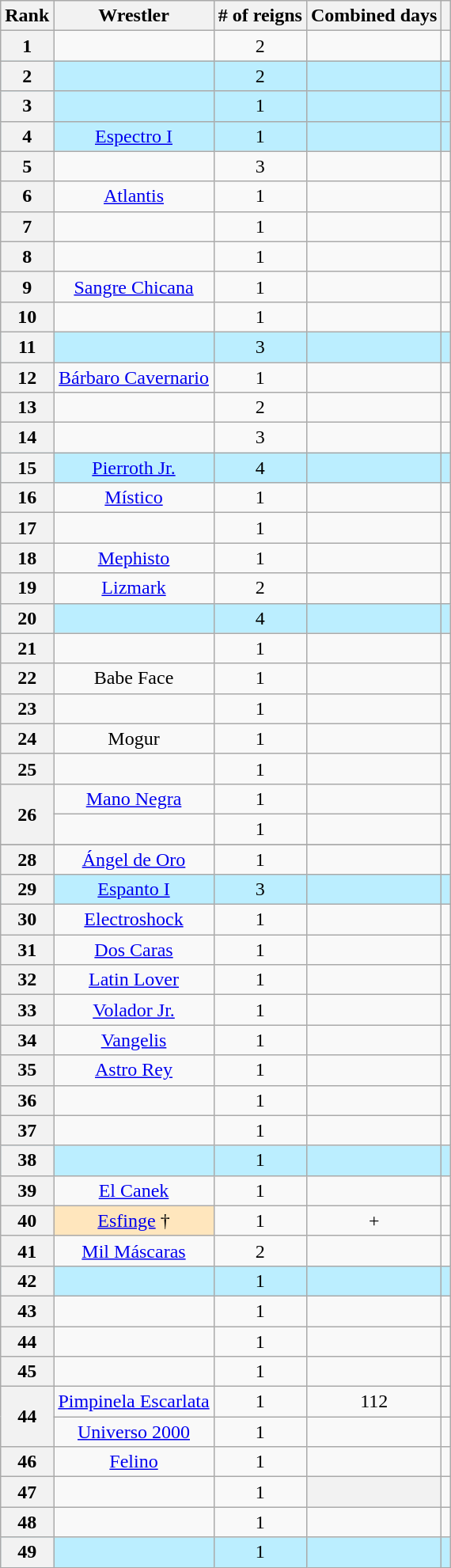<table class="wikitable sortable" style="text-align: center">
<tr>
<th data-sort-type="number" scope="col">Rank</th>
<th scope="col">Wrestler</th>
<th data-sort-type="number" scope="col"># of reigns</th>
<th data-sort-type="number" scope="col">Combined days</th>
<th class="unsortable" scope="col"></th>
</tr>
<tr>
<th>1</th>
<td></td>
<td>2</td>
<td></td>
<td></td>
</tr>
<tr style="background-color:#bbeeff">
<th>2</th>
<td></td>
<td>2</td>
<td></td>
<td></td>
</tr>
<tr style="background-color:#bbeeff">
<th>3</th>
<td></td>
<td>1</td>
<td></td>
<td></td>
</tr>
<tr style="background-color:#bbeeff">
<th>4</th>
<td><a href='#'>Espectro I</a></td>
<td>1</td>
<td></td>
<td></td>
</tr>
<tr>
<th>5</th>
<td></td>
<td>3</td>
<td></td>
<td></td>
</tr>
<tr>
<th>6</th>
<td><a href='#'>Atlantis</a></td>
<td>1</td>
<td></td>
<td></td>
</tr>
<tr>
<th>7</th>
<td></td>
<td>1</td>
<td></td>
<td></td>
</tr>
<tr>
<th>8</th>
<td></td>
<td>1</td>
<td></td>
<td></td>
</tr>
<tr>
<th>9</th>
<td><a href='#'>Sangre Chicana</a></td>
<td>1</td>
<td></td>
<td></td>
</tr>
<tr>
<th>10</th>
<td></td>
<td>1</td>
<td></td>
<td></td>
</tr>
<tr style="background-color:#bbeeff">
<th>11</th>
<td></td>
<td>3</td>
<td></td>
<td></td>
</tr>
<tr>
<th>12</th>
<td><a href='#'>Bárbaro Cavernario</a></td>
<td>1</td>
<td></td>
<td></td>
</tr>
<tr>
<th>13</th>
<td></td>
<td>2</td>
<td></td>
<td></td>
</tr>
<tr>
<th>14</th>
<td></td>
<td>3</td>
<td></td>
<td></td>
</tr>
<tr style="background-color:#bbeeff">
<th>15</th>
<td><a href='#'>Pierroth Jr.</a></td>
<td>4</td>
<td></td>
<td></td>
</tr>
<tr>
<th>16</th>
<td><a href='#'>Místico</a></td>
<td>1</td>
<td></td>
<td></td>
</tr>
<tr>
<th>17</th>
<td></td>
<td>1</td>
<td></td>
<td></td>
</tr>
<tr>
<th>18</th>
<td><a href='#'>Mephisto</a></td>
<td>1</td>
<td></td>
<td></td>
</tr>
<tr>
<th>19</th>
<td><a href='#'>Lizmark</a></td>
<td>2</td>
<td></td>
<td></td>
</tr>
<tr style="background-color:#bbeeff">
<th>20</th>
<td></td>
<td>4</td>
<td></td>
<td></td>
</tr>
<tr>
<th>21</th>
<td></td>
<td>1</td>
<td></td>
<td></td>
</tr>
<tr>
<th>22</th>
<td>Babe Face</td>
<td>1</td>
<td></td>
<td></td>
</tr>
<tr>
<th>23</th>
<td></td>
<td>1</td>
<td></td>
<td></td>
</tr>
<tr>
<th>24</th>
<td>Mogur</td>
<td>1</td>
<td></td>
<td></td>
</tr>
<tr>
<th>25</th>
<td></td>
<td>1</td>
<td></td>
<td></td>
</tr>
<tr>
<th rowspan=2>26</th>
<td><a href='#'>Mano Negra</a></td>
<td>1</td>
<td></td>
<td></td>
</tr>
<tr>
<td></td>
<td>1</td>
<td></td>
<td></td>
</tr>
<tr style="background: #ffdead;">
</tr>
<tr style="background-color:#bbeeff">
</tr>
<tr>
<th>28</th>
<td><a href='#'>Ángel de Oro</a></td>
<td>1</td>
<td></td>
<td></td>
</tr>
<tr style="background-color:#bbeeff">
<th>29</th>
<td><a href='#'>Espanto I</a></td>
<td>3</td>
<td></td>
<td></td>
</tr>
<tr>
<th>30</th>
<td><a href='#'>Electroshock</a></td>
<td>1</td>
<td></td>
<td></td>
</tr>
<tr>
<th>31</th>
<td><a href='#'>Dos Caras</a></td>
<td>1</td>
<td></td>
<td></td>
</tr>
<tr>
<th>32</th>
<td><a href='#'>Latin Lover</a></td>
<td>1</td>
<td></td>
<td></td>
</tr>
<tr>
<th>33</th>
<td><a href='#'>Volador Jr.</a></td>
<td>1</td>
<td></td>
<td></td>
</tr>
<tr>
<th>34</th>
<td><a href='#'>Vangelis</a></td>
<td>1</td>
<td></td>
<td></td>
</tr>
<tr>
<th>35</th>
<td><a href='#'>Astro Rey</a></td>
<td>1</td>
<td></td>
<td></td>
</tr>
<tr>
<th>36</th>
<td></td>
<td>1</td>
<td></td>
<td></td>
</tr>
<tr>
<th>37</th>
<td></td>
<td>1</td>
<td></td>
<td></td>
</tr>
<tr style="background-color:#bbeeff">
<th>38</th>
<td></td>
<td>1</td>
<td></td>
<td></td>
</tr>
<tr>
<th>39</th>
<td><a href='#'>El Canek</a></td>
<td>1</td>
<td></td>
<td></td>
</tr>
<tr>
<th>40</th>
<td style="background-color: #ffe6bd"><a href='#'>Esfinge</a> †</td>
<td>1</td>
<td>+</td>
<td></td>
</tr>
<tr>
<th>41</th>
<td><a href='#'>Mil Máscaras</a></td>
<td>2</td>
<td></td>
<td></td>
</tr>
<tr style="background-color:#bbeeff">
<th>42</th>
<td></td>
<td>1</td>
<td></td>
<td></td>
</tr>
<tr>
<th>43</th>
<td></td>
<td>1</td>
<td></td>
<td></td>
</tr>
<tr>
<th>44</th>
<td></td>
<td>1</td>
<td></td>
<td></td>
</tr>
<tr>
<th>45</th>
<td></td>
<td>1</td>
<td></td>
<td></td>
</tr>
<tr>
<th rowspan=2>44</th>
<td><a href='#'>Pimpinela Escarlata</a></td>
<td>1</td>
<td>112</td>
<td></td>
</tr>
<tr>
<td><a href='#'>Universo 2000</a></td>
<td>1</td>
<td></td>
<td></td>
</tr>
<tr>
<th>46</th>
<td><a href='#'>Felino</a></td>
<td>1</td>
<td></td>
<td></td>
</tr>
<tr>
<th>47</th>
<td></td>
<td>1</td>
<th></th>
<td></td>
</tr>
<tr>
<th>48</th>
<td></td>
<td>1</td>
<td></td>
<td></td>
</tr>
<tr style="background-color:#bbeeff">
<th>49</th>
<td></td>
<td>1</td>
<td></td>
<td></td>
</tr>
</table>
